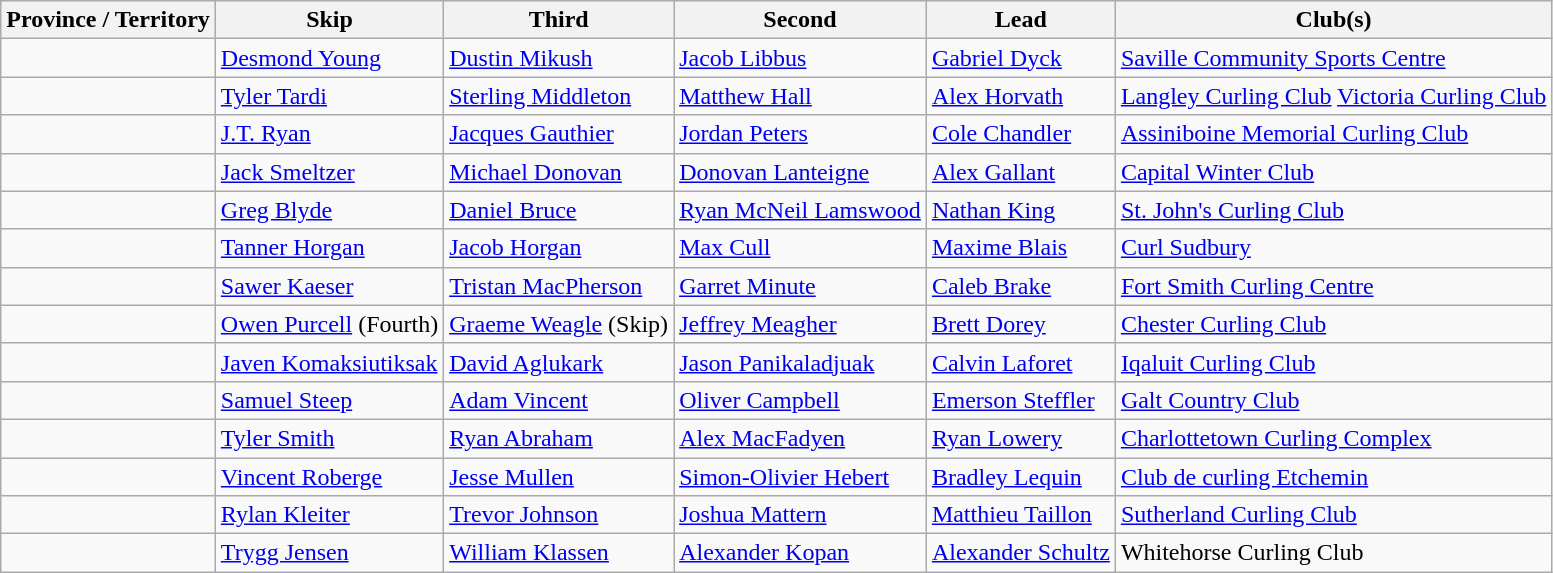<table class="wikitable">
<tr>
<th>Province / Territory</th>
<th>Skip</th>
<th>Third</th>
<th>Second</th>
<th>Lead</th>
<th>Club(s)</th>
</tr>
<tr>
<td></td>
<td><a href='#'>Desmond Young</a></td>
<td><a href='#'>Dustin Mikush</a></td>
<td><a href='#'>Jacob Libbus</a></td>
<td><a href='#'>Gabriel Dyck</a></td>
<td><a href='#'>Saville Community Sports Centre</a></td>
</tr>
<tr>
<td></td>
<td><a href='#'>Tyler Tardi</a></td>
<td><a href='#'>Sterling Middleton</a></td>
<td><a href='#'>Matthew Hall</a></td>
<td><a href='#'>Alex Horvath</a></td>
<td><a href='#'>Langley Curling Club</a> <a href='#'>Victoria Curling Club</a></td>
</tr>
<tr>
<td></td>
<td><a href='#'>J.T. Ryan</a></td>
<td><a href='#'>Jacques Gauthier</a></td>
<td><a href='#'>Jordan Peters</a></td>
<td><a href='#'>Cole Chandler</a></td>
<td><a href='#'>Assiniboine Memorial Curling Club</a></td>
</tr>
<tr>
<td></td>
<td><a href='#'>Jack Smeltzer</a></td>
<td><a href='#'>Michael Donovan</a></td>
<td><a href='#'>Donovan Lanteigne</a></td>
<td><a href='#'>Alex Gallant</a></td>
<td><a href='#'>Capital Winter Club</a></td>
</tr>
<tr>
<td></td>
<td><a href='#'>Greg Blyde</a></td>
<td><a href='#'>Daniel Bruce</a></td>
<td><a href='#'>Ryan McNeil Lamswood</a></td>
<td><a href='#'>Nathan King</a></td>
<td><a href='#'>St. John's Curling Club</a></td>
</tr>
<tr>
<td></td>
<td><a href='#'>Tanner Horgan</a></td>
<td><a href='#'>Jacob Horgan</a></td>
<td><a href='#'>Max Cull</a></td>
<td><a href='#'>Maxime Blais</a></td>
<td><a href='#'>Curl Sudbury</a></td>
</tr>
<tr>
<td></td>
<td><a href='#'>Sawer Kaeser</a></td>
<td><a href='#'>Tristan MacPherson</a></td>
<td><a href='#'>Garret Minute</a></td>
<td><a href='#'>Caleb Brake</a></td>
<td><a href='#'>Fort Smith Curling Centre</a></td>
</tr>
<tr>
<td></td>
<td><a href='#'>Owen Purcell</a> (Fourth)</td>
<td><a href='#'>Graeme Weagle</a> (Skip)</td>
<td><a href='#'>Jeffrey Meagher</a></td>
<td><a href='#'>Brett Dorey</a></td>
<td><a href='#'>Chester Curling Club</a></td>
</tr>
<tr>
<td></td>
<td><a href='#'>Javen Komaksiutiksak</a></td>
<td><a href='#'>David Aglukark</a></td>
<td><a href='#'>Jason Panikaladjuak</a></td>
<td><a href='#'>Calvin Laforet</a></td>
<td><a href='#'>Iqaluit Curling Club</a></td>
</tr>
<tr>
<td></td>
<td><a href='#'>Samuel Steep</a></td>
<td><a href='#'>Adam Vincent</a></td>
<td><a href='#'>Oliver Campbell</a></td>
<td><a href='#'>Emerson Steffler</a></td>
<td><a href='#'>Galt Country Club</a></td>
</tr>
<tr>
<td></td>
<td><a href='#'>Tyler Smith</a></td>
<td><a href='#'>Ryan Abraham</a></td>
<td><a href='#'>Alex MacFadyen</a></td>
<td><a href='#'>Ryan Lowery</a></td>
<td><a href='#'>Charlottetown Curling Complex</a></td>
</tr>
<tr>
<td></td>
<td><a href='#'>Vincent Roberge</a></td>
<td><a href='#'>Jesse Mullen</a></td>
<td><a href='#'>Simon-Olivier Hebert</a></td>
<td><a href='#'>Bradley Lequin</a></td>
<td><a href='#'>Club de curling Etchemin</a></td>
</tr>
<tr>
<td></td>
<td><a href='#'>Rylan Kleiter</a></td>
<td><a href='#'>Trevor Johnson</a></td>
<td><a href='#'>Joshua Mattern</a></td>
<td><a href='#'>Matthieu Taillon</a></td>
<td><a href='#'>Sutherland Curling Club</a></td>
</tr>
<tr>
<td></td>
<td><a href='#'>Trygg Jensen</a></td>
<td><a href='#'>William Klassen</a></td>
<td><a href='#'>Alexander Kopan</a></td>
<td><a href='#'>Alexander Schultz</a></td>
<td>Whitehorse Curling Club</td>
</tr>
</table>
